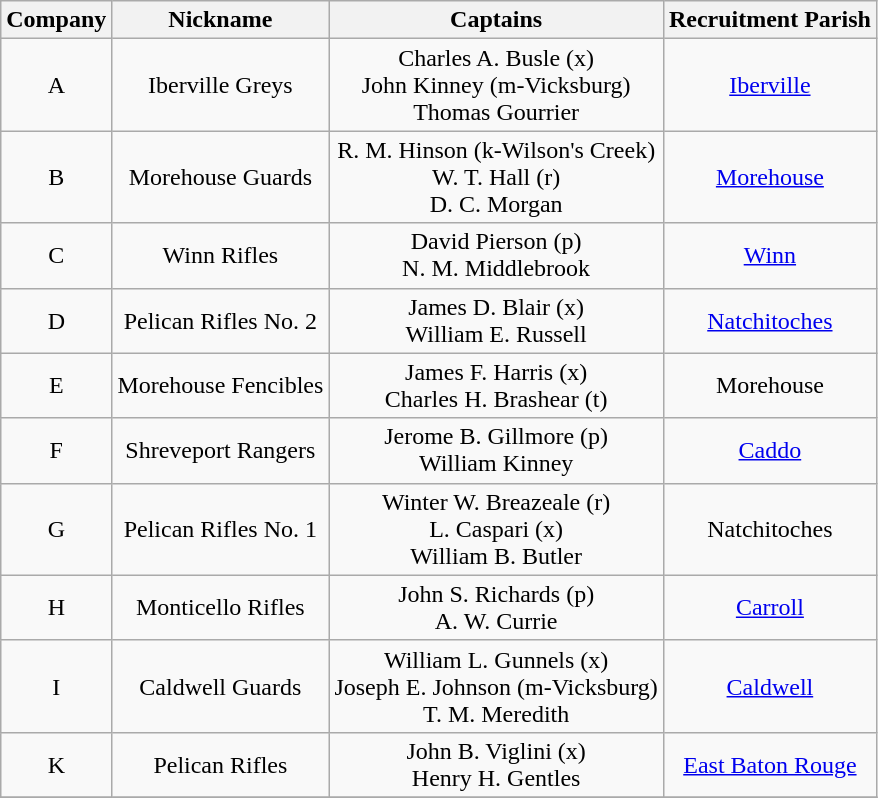<table class="wikitable" style="text-align:center; ">
<tr>
<th>Company</th>
<th>Nickname</th>
<th>Captains</th>
<th>Recruitment Parish</th>
</tr>
<tr>
<td rowspan=1>A</td>
<td>Iberville Greys</td>
<td>Charles A. Busle (x)<br>John Kinney (m-Vicksburg)<br>Thomas Gourrier</td>
<td><a href='#'>Iberville</a></td>
</tr>
<tr>
<td rowspan=1>B</td>
<td>Morehouse Guards</td>
<td>R. M. Hinson (k-Wilson's Creek)<br>W. T. Hall (r)<br>D. C. Morgan</td>
<td><a href='#'>Morehouse</a></td>
</tr>
<tr>
<td rowspan=1>C</td>
<td>Winn Rifles</td>
<td>David Pierson (p)<br>N. M. Middlebrook</td>
<td><a href='#'>Winn</a></td>
</tr>
<tr>
<td rowspan=1>D</td>
<td>Pelican Rifles No. 2</td>
<td>James D. Blair (x)<br>William E. Russell</td>
<td><a href='#'>Natchitoches</a></td>
</tr>
<tr>
<td rowspan=1>E</td>
<td>Morehouse Fencibles</td>
<td>James F. Harris (x)<br>Charles H. Brashear (t)</td>
<td>Morehouse</td>
</tr>
<tr>
<td rowspan=1>F</td>
<td>Shreveport Rangers</td>
<td>Jerome B. Gillmore (p)<br>William Kinney</td>
<td><a href='#'>Caddo</a></td>
</tr>
<tr>
<td rowspan=1>G</td>
<td>Pelican Rifles No. 1</td>
<td>Winter W. Breazeale (r)<br>L. Caspari (x)<br>William B. Butler</td>
<td>Natchitoches</td>
</tr>
<tr>
<td rowspan=1>H</td>
<td>Monticello Rifles</td>
<td>John S. Richards (p)<br>A. W. Currie</td>
<td><a href='#'>Carroll</a></td>
</tr>
<tr>
<td rowspan=1>I</td>
<td>Caldwell Guards</td>
<td>William L. Gunnels (x)<br>Joseph E. Johnson (m-Vicksburg)<br>T. M. Meredith</td>
<td><a href='#'>Caldwell</a></td>
</tr>
<tr>
<td rowspan=1>K</td>
<td>Pelican Rifles</td>
<td>John B. Viglini (x)<br>Henry H. Gentles</td>
<td><a href='#'>East Baton Rouge</a></td>
</tr>
<tr>
</tr>
</table>
